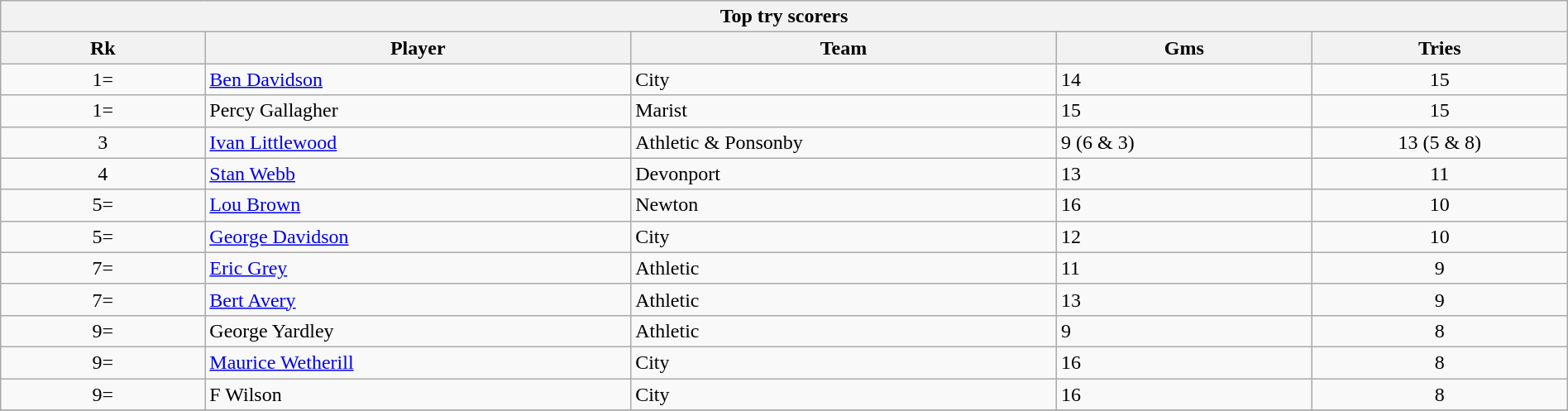<table class="wikitable collapsible sortable" style="text-align:left; font-size:100%; width:100%;">
<tr>
<th colspan="100%">Top try scorers</th>
</tr>
<tr>
<th style="width:12%;">Rk</th>
<th style="width:25%;">Player</th>
<th style="width:25%;">Team</th>
<th style="width:15%;">Gms</th>
<th style="width:15%;">Tries<br></th>
</tr>
<tr>
<td style="text-align:center;">1=</td>
<td><a href='#'>Ben Davidson</a></td>
<td>City</td>
<td>14</td>
<td style="text-align:center;">15</td>
</tr>
<tr>
<td style="text-align:center;">1=</td>
<td>Percy Gallagher</td>
<td>Marist</td>
<td>15</td>
<td style="text-align:center;">15</td>
</tr>
<tr>
<td style="text-align:center;">3</td>
<td><a href='#'>Ivan Littlewood</a></td>
<td>Athletic & Ponsonby</td>
<td>9 (6 & 3)</td>
<td style="text-align:center;">13 (5 & 8)</td>
</tr>
<tr>
<td style="text-align:center;">4</td>
<td><a href='#'>Stan Webb</a></td>
<td>Devonport</td>
<td>13</td>
<td style="text-align:center;">11</td>
</tr>
<tr>
<td style="text-align:center;">5=</td>
<td><a href='#'>Lou Brown</a></td>
<td>Newton</td>
<td>16</td>
<td style="text-align:center;">10</td>
</tr>
<tr>
<td style="text-align:center;">5=</td>
<td><a href='#'>George Davidson</a></td>
<td>City</td>
<td>12</td>
<td style="text-align:center;">10</td>
</tr>
<tr>
<td style="text-align:center;">7=</td>
<td><a href='#'>Eric Grey</a></td>
<td>Athletic</td>
<td>11</td>
<td style="text-align:center;">9</td>
</tr>
<tr>
<td style="text-align:center;">7=</td>
<td><a href='#'>Bert Avery</a></td>
<td>Athletic</td>
<td>13</td>
<td style="text-align:center;">9</td>
</tr>
<tr>
<td style="text-align:center;">9=</td>
<td>George Yardley</td>
<td>Athletic</td>
<td>9</td>
<td style="text-align:center;">8</td>
</tr>
<tr>
<td style="text-align:center;">9=</td>
<td><a href='#'>Maurice Wetherill</a></td>
<td>City</td>
<td>16</td>
<td style="text-align:center;">8</td>
</tr>
<tr>
<td style="text-align:center;">9=</td>
<td>F Wilson</td>
<td>City</td>
<td>16</td>
<td style="text-align:center;">8</td>
</tr>
<tr>
</tr>
</table>
